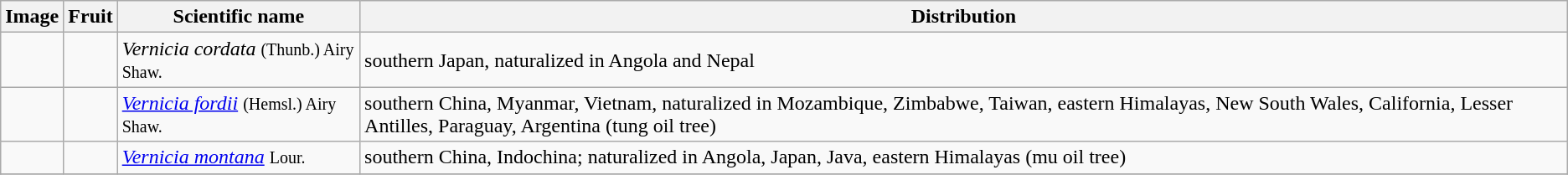<table class="wikitable">
<tr>
<th>Image</th>
<th>Fruit</th>
<th>Scientific name</th>
<th>Distribution</th>
</tr>
<tr>
<td></td>
<td></td>
<td><em>Vernicia cordata</em> <small>(Thunb.) Airy Shaw.</small></td>
<td>southern Japan, naturalized in Angola and Nepal</td>
</tr>
<tr>
<td></td>
<td></td>
<td><em><a href='#'>Vernicia fordii</a></em> <small>(Hemsl.) Airy Shaw.</small></td>
<td>southern China, Myanmar, Vietnam, naturalized in Mozambique, Zimbabwe, Taiwan, eastern Himalayas, New South Wales, California, Lesser Antilles, Paraguay, Argentina (tung oil tree)</td>
</tr>
<tr>
<td></td>
<td></td>
<td><em><a href='#'>Vernicia montana</a></em> <small>Lour.</small></td>
<td>southern China, Indochina; naturalized in Angola, Japan, Java, eastern Himalayas (mu oil tree)</td>
</tr>
<tr>
</tr>
</table>
